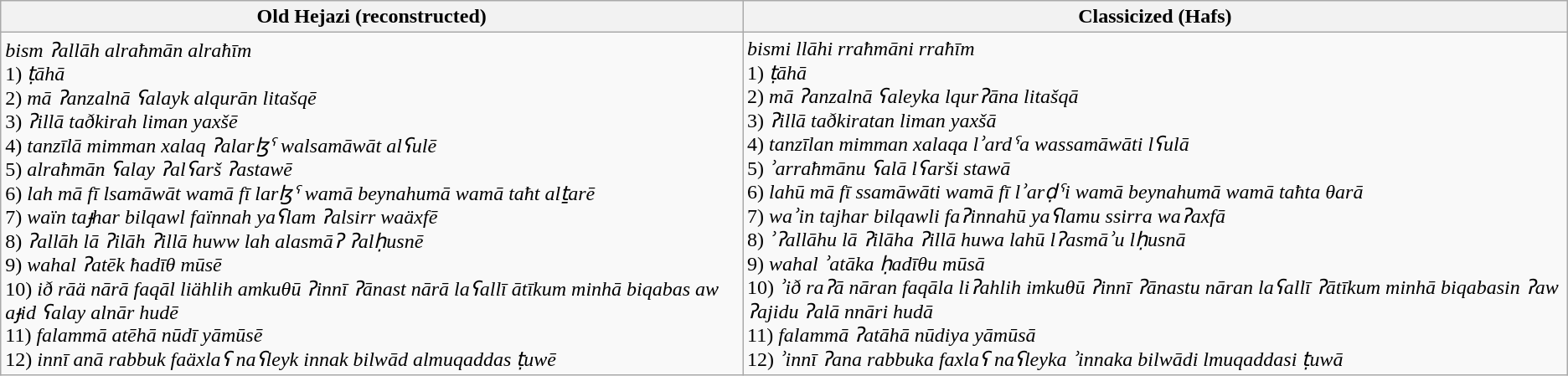<table class="wikitable mw-collapsible mw-collapsed">
<tr>
<th>Old Hejazi (reconstructed)</th>
<th>Classicized (Hafs)</th>
</tr>
<tr>
<td><em>bism ʔallāh alraħmān alraħīm</em><br>1) <em>ṭāhā</em><br>2) <em>mā ʔanzalnā ʕalayk alqurān litašqē</em><br>3) <em>ʔillā taðkirah liman yaxšē</em><br>4) <em>tanzīlā mimman xalaq ʔalarɮˤ walsamāwāt alʕulē</em><br>5) <em>alraħmān ʕalay ʔalʕarš ʔastawē</em><br>6) <em>lah mā fī lsamāwāt wamā fī larɮˤ wamā beynahumā wamā taħt alṯarē</em><br>7) <em>waïn taɟhar bilqawl faïnnah yaʕlam ʔalsirr waäxfē</em><br>8) <em>ʔallāh lā ʔilāh ʔillā huww lah alasmāʔ ʔalḥusnē</em><br>9) <em>wahal ʔatēk ħadīθ mūsē</em><br>10) <em>ið rāä nārā faqāl liählih amkuθū ʔinnī ʔānast nārā laʕallī ātīkum minhā biqabas aw aɟid ʕalay alnār hudē</em><br>11) <em>falammā atēhā nūdī yāmūsē</em><br>12) <em>innī anā rabbuk faäxlaʕ naʕleyk innak bilwād almuqaddas ṭuwē</em></td>
<td><em>bismi llāhi rraħmāni rraħīm</em><br>1) <em>ṭāhā</em><br>2) <em>mā ʔanzalnā ʕaleyka lqurʔāna litašqā</em><br>3) <em>ʔillā taðkiratan liman yaxšā</em><br>4) <em>tanzīlan mimman xalaqa lʾardˤa wassamāwāti lʕulā</em><br>5) <em>ʾarraħmānu ʕalā lʕarši stawā</em><br>6) <em>lahū mā fī ssamāwāti wamā fī lʾarḍˤi wamā beynahumā wamā taħta θarā</em><br>7) <em>waʾin tajhar bilqawli faʔinnahū yaʕlamu ssirra waʔaxfā</em><br>8) <em>ʾʔallāhu lā ʔilāha ʔillā huwa lahū lʔasmāʾu lḥusnā</em><br>9) <em>wahal ʾatāka ḥadīθu mūsā</em><br>10) <em>ʾið raʔā nāran faqāla liʔahlih imkuθū ʔinnī ʔānastu nāran laʕallī ʔātīkum minhā biqabasin ʔaw ʔajidu ʔalā nnāri hudā</em><br>11) <em>falammā ʔatāhā nūdiya yāmūsā</em><br>12) <em>ʾinnī ʔana rabbuka faxlaʕ naʕleyka ʾinnaka bilwādi lmuqaddasi ṭuwā</em></td>
</tr>
</table>
